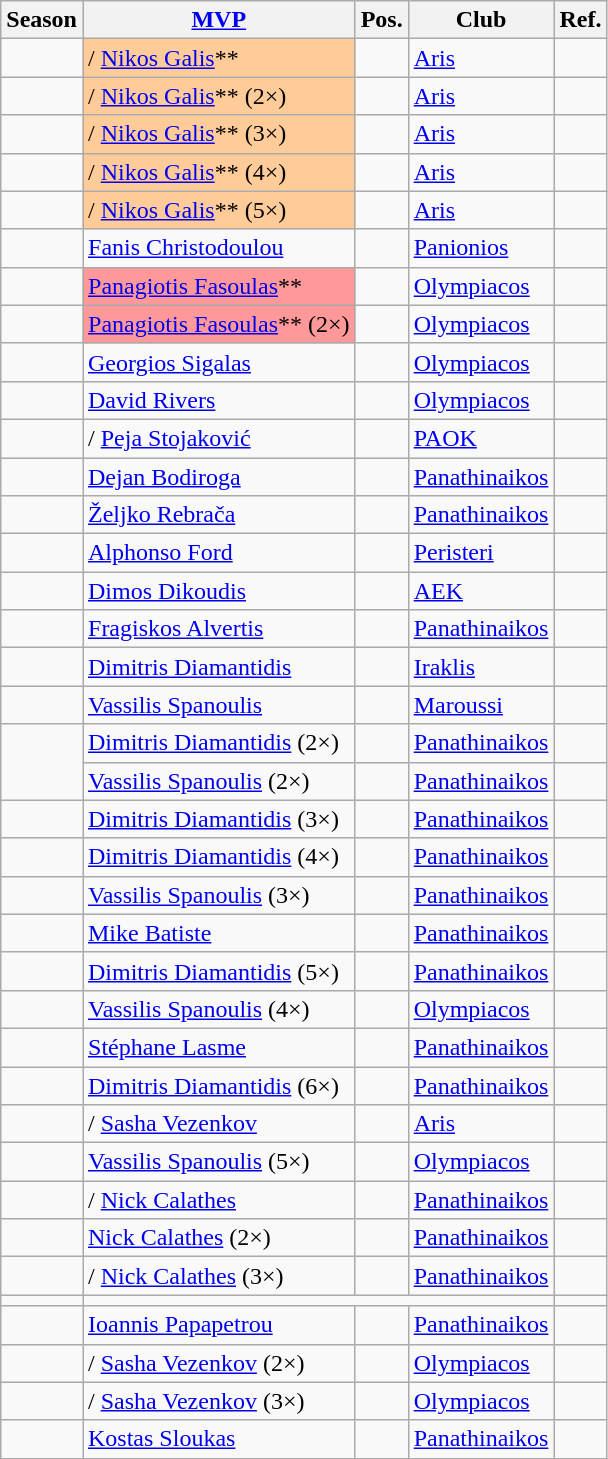<table class="wikitable sortable">
<tr>
<th>Season</th>
<th><strong><a href='#'>MVP</a></strong></th>
<th>Pos.</th>
<th>Club</th>
<th>Ref.</th>
</tr>
<tr>
<td></td>
<td style="background-color:#FFCC99" !scope="row">/ <a href='#'>Nikos Galis</a>**</td>
<td></td>
<td><a href='#'>Aris</a></td>
<td></td>
</tr>
<tr>
<td></td>
<td style="background-color:#FFCC99" !scope="row">/ <a href='#'>Nikos Galis</a>** (2×)</td>
<td></td>
<td><a href='#'>Aris</a></td>
<td></td>
</tr>
<tr>
<td></td>
<td style="background-color:#FFCC99" !scope="row">/ <a href='#'>Nikos Galis</a>** (3×)</td>
<td></td>
<td><a href='#'>Aris</a></td>
<td></td>
</tr>
<tr>
<td></td>
<td style="background-color:#FFCC99" !scope="row">/ <a href='#'>Nikos Galis</a>** (4×)</td>
<td></td>
<td><a href='#'>Aris</a></td>
<td></td>
</tr>
<tr>
<td></td>
<td style="background-color:#FFCC99" !scope="row">/ <a href='#'>Nikos Galis</a>** (5×)</td>
<td></td>
<td><a href='#'>Aris</a></td>
<td></td>
</tr>
<tr>
<td></td>
<td> <a href='#'>Fanis Christodoulou</a></td>
<td></td>
<td><a href='#'>Panionios</a></td>
<td></td>
</tr>
<tr>
<td></td>
<td style="background-color:#FF9999" !scope="row"> <a href='#'>Panagiotis Fasoulas</a>**</td>
<td></td>
<td><a href='#'>Olympiacos</a></td>
<td></td>
</tr>
<tr>
<td></td>
<td style="background-color:#FF9999" !scope="row"> <a href='#'>Panagiotis Fasoulas</a>** (2×)</td>
<td></td>
<td><a href='#'>Olympiacos</a></td>
<td></td>
</tr>
<tr>
<td></td>
<td> <a href='#'>Georgios Sigalas</a></td>
<td></td>
<td><a href='#'>Olympiacos</a></td>
<td></td>
</tr>
<tr>
<td></td>
<td> <a href='#'>David Rivers</a></td>
<td></td>
<td><a href='#'>Olympiacos</a></td>
<td></td>
</tr>
<tr>
<td></td>
<td>/ <a href='#'>Peja Stojaković</a></td>
<td></td>
<td><a href='#'>PAOK</a></td>
<td></td>
</tr>
<tr>
<td></td>
<td> <a href='#'>Dejan Bodiroga</a></td>
<td></td>
<td><a href='#'>Panathinaikos</a></td>
<td></td>
</tr>
<tr>
<td></td>
<td> <a href='#'>Željko Rebrača</a></td>
<td></td>
<td><a href='#'>Panathinaikos</a></td>
<td></td>
</tr>
<tr>
<td></td>
<td> <a href='#'>Alphonso Ford</a></td>
<td></td>
<td><a href='#'>Peristeri</a></td>
<td></td>
</tr>
<tr>
<td></td>
<td> <a href='#'>Dimos Dikoudis</a></td>
<td></td>
<td><a href='#'>AEK</a></td>
<td></td>
</tr>
<tr>
<td></td>
<td> <a href='#'>Fragiskos Alvertis</a></td>
<td></td>
<td><a href='#'>Panathinaikos</a></td>
<td></td>
</tr>
<tr>
<td></td>
<td> <a href='#'>Dimitris Diamantidis</a></td>
<td></td>
<td><a href='#'>Iraklis</a></td>
<td></td>
</tr>
<tr>
<td></td>
<td> <a href='#'>Vassilis Spanoulis</a></td>
<td></td>
<td><a href='#'>Maroussi</a></td>
<td></td>
</tr>
<tr>
<td rowspan="2"></td>
<td> <a href='#'>Dimitris Diamantidis</a> (2×)</td>
<td></td>
<td><a href='#'>Panathinaikos</a></td>
<td></td>
</tr>
<tr>
<td> <a href='#'>Vassilis Spanoulis</a> (2×)</td>
<td></td>
<td><a href='#'>Panathinaikos</a></td>
<td></td>
</tr>
<tr>
<td></td>
<td> <a href='#'>Dimitris Diamantidis</a> (3×)</td>
<td></td>
<td><a href='#'>Panathinaikos</a></td>
<td></td>
</tr>
<tr>
<td></td>
<td> <a href='#'>Dimitris Diamantidis</a> (4×)</td>
<td></td>
<td><a href='#'>Panathinaikos</a></td>
<td></td>
</tr>
<tr>
<td></td>
<td> <a href='#'>Vassilis Spanoulis</a> (3×)</td>
<td></td>
<td><a href='#'>Panathinaikos</a></td>
<td></td>
</tr>
<tr>
<td></td>
<td> <a href='#'>Mike Batiste</a></td>
<td></td>
<td><a href='#'>Panathinaikos</a></td>
<td></td>
</tr>
<tr>
<td></td>
<td> <a href='#'>Dimitris Diamantidis</a> (5×)</td>
<td></td>
<td><a href='#'>Panathinaikos</a></td>
<td></td>
</tr>
<tr>
<td></td>
<td> <a href='#'>Vassilis Spanoulis</a> (4×)</td>
<td></td>
<td><a href='#'>Olympiacos</a></td>
<td></td>
</tr>
<tr>
<td></td>
<td> <a href='#'>Stéphane Lasme</a></td>
<td></td>
<td><a href='#'>Panathinaikos</a></td>
<td></td>
</tr>
<tr>
<td></td>
<td> <a href='#'>Dimitris Diamantidis</a> (6×)</td>
<td></td>
<td><a href='#'>Panathinaikos</a></td>
<td></td>
</tr>
<tr>
<td></td>
<td>/ <a href='#'>Sasha Vezenkov</a></td>
<td></td>
<td><a href='#'>Aris</a></td>
<td></td>
</tr>
<tr>
<td></td>
<td> <a href='#'>Vassilis Spanoulis</a> (5×)</td>
<td></td>
<td><a href='#'>Olympiacos</a></td>
<td></td>
</tr>
<tr>
<td></td>
<td>/ <a href='#'>Nick Calathes</a></td>
<td></td>
<td><a href='#'>Panathinaikos</a></td>
<td></td>
</tr>
<tr>
<td></td>
<td> <a href='#'>Nick Calathes</a> (2×)</td>
<td></td>
<td><a href='#'>Panathinaikos</a></td>
<td></td>
</tr>
<tr>
<td></td>
<td>/ <a href='#'>Nick Calathes</a> (3×)</td>
<td></td>
<td><a href='#'>Panathinaikos</a></td>
<td></td>
</tr>
<tr>
<td></td>
<td colspan="3"></td>
<td></td>
</tr>
<tr>
<td></td>
<td> <a href='#'>Ioannis Papapetrou</a></td>
<td></td>
<td><a href='#'>Panathinaikos</a></td>
<td></td>
</tr>
<tr>
<td></td>
<td>/ <a href='#'>Sasha Vezenkov</a> (2×)</td>
<td></td>
<td><a href='#'>Olympiacos</a></td>
<td></td>
</tr>
<tr>
<td></td>
<td>/ <a href='#'>Sasha Vezenkov</a> (3×)</td>
<td></td>
<td><a href='#'>Olympiacos</a></td>
<td></td>
</tr>
<tr>
<td></td>
<td> <a href='#'>Kostas Sloukas</a></td>
<td></td>
<td><a href='#'>Panathinaikos</a></td>
<td></td>
</tr>
</table>
